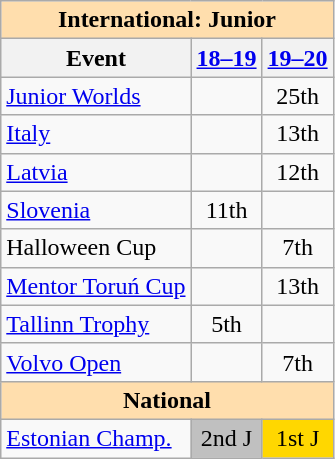<table class="wikitable" style="text-align:center">
<tr>
<th colspan="3" style="background-color: #ffdead; " align="center">International: Junior</th>
</tr>
<tr>
<th>Event</th>
<th><a href='#'>18–19</a></th>
<th><a href='#'>19–20</a></th>
</tr>
<tr>
<td align=left><a href='#'>Junior Worlds</a></td>
<td></td>
<td>25th</td>
</tr>
<tr>
<td align=left> <a href='#'>Italy</a></td>
<td></td>
<td>13th</td>
</tr>
<tr>
<td align=left> <a href='#'>Latvia</a></td>
<td></td>
<td>12th</td>
</tr>
<tr>
<td align=left> <a href='#'>Slovenia</a></td>
<td>11th</td>
<td></td>
</tr>
<tr>
<td align=left>Halloween Cup</td>
<td></td>
<td>7th</td>
</tr>
<tr>
<td align=left><a href='#'>Mentor Toruń Cup</a></td>
<td></td>
<td>13th</td>
</tr>
<tr>
<td align=left><a href='#'>Tallinn Trophy</a></td>
<td>5th</td>
<td></td>
</tr>
<tr>
<td align=left><a href='#'>Volvo Open</a></td>
<td></td>
<td>7th</td>
</tr>
<tr>
<th colspan="3" style="background-color: #ffdead; " align="center">National</th>
</tr>
<tr>
<td align="left"><a href='#'>Estonian Champ.</a></td>
<td bgcolor="silver">2nd J</td>
<td bgcolor="gold">1st J</td>
</tr>
</table>
